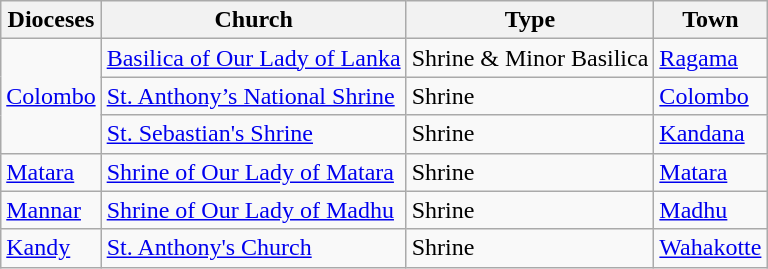<table class="wikitable">
<tr>
<th>Dioceses</th>
<th>Church</th>
<th>Type</th>
<th>Town</th>
</tr>
<tr>
<td rowspan=3><a href='#'>Colombo</a></td>
<td><a href='#'>Basilica of Our Lady of Lanka</a></td>
<td>Shrine & Minor Basilica</td>
<td><a href='#'>Ragama</a></td>
</tr>
<tr>
<td><a href='#'>St. Anthony’s National Shrine</a></td>
<td>Shrine</td>
<td><a href='#'>Colombo</a></td>
</tr>
<tr>
<td><a href='#'>St. Sebastian's Shrine</a></td>
<td>Shrine</td>
<td><a href='#'>Kandana</a></td>
</tr>
<tr>
<td><a href='#'>Matara</a></td>
<td><a href='#'>Shrine of Our Lady of Matara</a></td>
<td>Shrine</td>
<td><a href='#'>Matara</a></td>
</tr>
<tr>
<td><a href='#'>Mannar</a></td>
<td><a href='#'>Shrine of Our Lady of Madhu</a></td>
<td>Shrine</td>
<td><a href='#'>Madhu</a></td>
</tr>
<tr>
<td><a href='#'>Kandy</a></td>
<td><a href='#'>St. Anthony's Church</a></td>
<td>Shrine</td>
<td><a href='#'>Wahakotte</a></td>
</tr>
</table>
